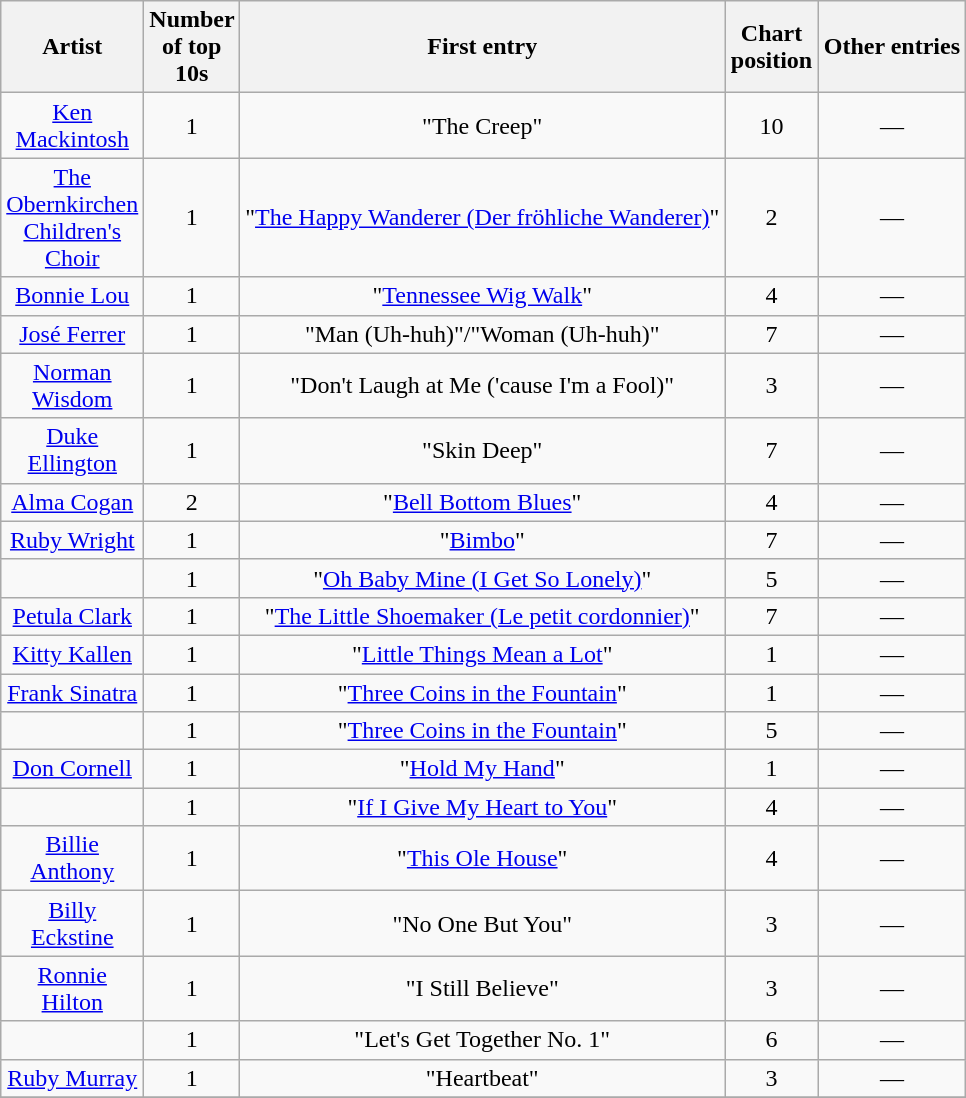<table class="wikitable sortable mw-collapsible mw-collapsed" style="text-align:center;">
<tr>
<th scope="col" style="width:55px;">Artist</th>
<th scope="col" style="width:55px;" data-sort-type="number">Number of top 10s</th>
<th scope="col" style="text-align:center;">First entry</th>
<th scope="col" style="width:55px;" data-sort-type="number">Chart position</th>
<th scope="col" style="text-align:center;">Other entries</th>
</tr>
<tr>
<td><a href='#'>Ken Mackintosh</a></td>
<td>1</td>
<td>"The Creep"</td>
<td>10</td>
<td>—</td>
</tr>
<tr>
<td><a href='#'>The Obernkirchen Children's Choir</a></td>
<td>1</td>
<td>"<a href='#'>The Happy Wanderer (Der fröhliche Wanderer)</a>"</td>
<td>2</td>
<td>—</td>
</tr>
<tr>
<td><a href='#'>Bonnie Lou</a></td>
<td>1</td>
<td>"<a href='#'>Tennessee Wig Walk</a>"</td>
<td>4</td>
<td>—</td>
</tr>
<tr>
<td><a href='#'>José Ferrer</a></td>
<td>1</td>
<td>"Man (Uh-huh)"/"Woman (Uh-huh)"</td>
<td>7</td>
<td>—</td>
</tr>
<tr>
<td><a href='#'>Norman Wisdom</a></td>
<td>1</td>
<td>"Don't Laugh at Me ('cause I'm a Fool)"</td>
<td>3</td>
<td>—</td>
</tr>
<tr>
<td><a href='#'>Duke Ellington</a></td>
<td>1</td>
<td>"Skin Deep"</td>
<td>7</td>
<td>—</td>
</tr>
<tr>
<td><a href='#'>Alma Cogan</a></td>
<td>2</td>
<td>"<a href='#'>Bell Bottom Blues</a>"</td>
<td>4</td>
<td>—</td>
</tr>
<tr>
<td><a href='#'>Ruby Wright</a></td>
<td>1</td>
<td>"<a href='#'>Bimbo</a>"</td>
<td>7</td>
<td>—</td>
</tr>
<tr>
<td></td>
<td>1</td>
<td>"<a href='#'>Oh Baby Mine (I Get So Lonely)</a>"</td>
<td>5</td>
<td>—</td>
</tr>
<tr>
<td><a href='#'>Petula Clark</a></td>
<td>1</td>
<td>"<a href='#'>The Little Shoemaker (Le petit cordonnier)</a>"</td>
<td>7</td>
<td>—</td>
</tr>
<tr>
<td><a href='#'>Kitty Kallen</a></td>
<td>1</td>
<td>"<a href='#'>Little Things Mean a Lot</a>"</td>
<td>1</td>
<td>—</td>
</tr>
<tr>
<td><a href='#'>Frank Sinatra</a></td>
<td>1</td>
<td>"<a href='#'>Three Coins in the Fountain</a>"</td>
<td>1</td>
<td>—</td>
</tr>
<tr>
<td></td>
<td>1</td>
<td>"<a href='#'>Three Coins in the Fountain</a>"</td>
<td>5</td>
<td>—</td>
</tr>
<tr>
<td><a href='#'>Don Cornell</a></td>
<td>1</td>
<td>"<a href='#'>Hold My Hand</a>"</td>
<td>1</td>
<td>—</td>
</tr>
<tr>
<td></td>
<td>1</td>
<td>"<a href='#'>If I Give My Heart to You</a>"</td>
<td>4</td>
<td>—</td>
</tr>
<tr>
<td><a href='#'>Billie Anthony</a></td>
<td>1</td>
<td>"<a href='#'>This Ole House</a>"</td>
<td>4</td>
<td>—</td>
</tr>
<tr>
<td><a href='#'>Billy Eckstine</a></td>
<td>1</td>
<td>"No One But You" </td>
<td>3</td>
<td>—</td>
</tr>
<tr>
<td><a href='#'>Ronnie Hilton</a></td>
<td>1</td>
<td>"I Still Believe"</td>
<td>3</td>
<td>—</td>
</tr>
<tr>
<td></td>
<td>1</td>
<td>"Let's Get Together No. 1"</td>
<td>6</td>
<td>—</td>
</tr>
<tr>
<td><a href='#'>Ruby Murray</a></td>
<td>1</td>
<td>"Heartbeat" </td>
<td>3</td>
<td>—</td>
</tr>
<tr>
</tr>
</table>
